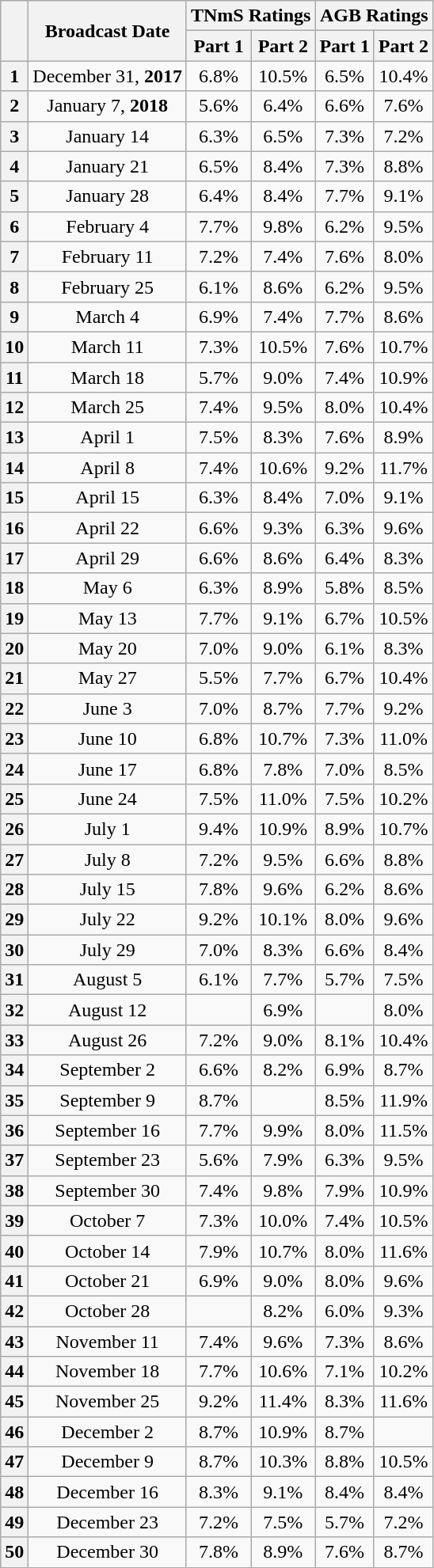<table class="wikitable sortable" style="text-align:center;">
<tr>
<th rowspan=2></th>
<th rowspan=2>Broadcast Date</th>
<th colspan=2>TNmS Ratings</th>
<th colspan=2>AGB Ratings</th>
</tr>
<tr>
<th>Part 1</th>
<th>Part 2</th>
<th>Part 1</th>
<th>Part 2</th>
</tr>
<tr>
<th>1</th>
<td>December 31, <strong>2017</strong></td>
<td>6.8%</td>
<td>10.5%</td>
<td>6.5%</td>
<td>10.4%</td>
</tr>
<tr>
<th>2</th>
<td>January 7, <strong>2018</strong></td>
<td>5.6%</td>
<td>6.4%</td>
<td>6.6%</td>
<td>7.6%</td>
</tr>
<tr>
<th>3</th>
<td>January 14</td>
<td>6.3%</td>
<td>6.5%</td>
<td>7.3%</td>
<td>7.2%</td>
</tr>
<tr>
<th>4</th>
<td>January 21</td>
<td>6.5%</td>
<td>8.4%</td>
<td>7.3%</td>
<td>8.8%</td>
</tr>
<tr>
<th>5</th>
<td>January 28</td>
<td>6.4%</td>
<td>8.4%</td>
<td>7.7%</td>
<td>9.1%</td>
</tr>
<tr>
<th>6</th>
<td>February 4</td>
<td>7.7%</td>
<td>9.8%</td>
<td>6.2%</td>
<td>9.5%</td>
</tr>
<tr>
<th>7</th>
<td>February 11</td>
<td>7.2%</td>
<td>7.4%</td>
<td>7.6%</td>
<td>8.0%</td>
</tr>
<tr>
<th>8</th>
<td>February 25</td>
<td>6.1%</td>
<td>8.6%</td>
<td>6.2%</td>
<td>9.5%</td>
</tr>
<tr>
<th>9</th>
<td>March 4</td>
<td>6.9%</td>
<td>7.4%</td>
<td>7.7%</td>
<td>8.6%</td>
</tr>
<tr>
<th>10</th>
<td>March 11</td>
<td>7.3%</td>
<td>10.5%</td>
<td>7.6%</td>
<td>10.7%</td>
</tr>
<tr>
<th>11</th>
<td>March 18</td>
<td>5.7%</td>
<td>9.0%</td>
<td>7.4%</td>
<td>10.9%</td>
</tr>
<tr>
<th>12</th>
<td>March 25</td>
<td>7.4%</td>
<td>9.5%</td>
<td>8.0%</td>
<td>10.4%</td>
</tr>
<tr>
<th>13</th>
<td>April 1</td>
<td>7.5%</td>
<td>8.3%</td>
<td>7.6%</td>
<td>8.9%</td>
</tr>
<tr>
<th>14</th>
<td>April 8</td>
<td>7.4%</td>
<td>10.6%</td>
<td>9.2%</td>
<td>11.7%</td>
</tr>
<tr>
<th>15</th>
<td>April 15</td>
<td>6.3%</td>
<td>8.4%</td>
<td>7.0%</td>
<td>9.1%</td>
</tr>
<tr>
<th>16</th>
<td>April 22</td>
<td>6.6%</td>
<td>9.3%</td>
<td>6.3%</td>
<td>9.6%</td>
</tr>
<tr>
<th>17</th>
<td>April 29</td>
<td>6.6%</td>
<td>8.6%</td>
<td>6.4%</td>
<td>8.3%</td>
</tr>
<tr>
<th>18</th>
<td>May 6</td>
<td>6.3%</td>
<td>8.9%</td>
<td>5.8%</td>
<td>8.5%</td>
</tr>
<tr>
<th>19</th>
<td>May 13</td>
<td>7.7%</td>
<td>9.1%</td>
<td>6.7%</td>
<td>10.5%</td>
</tr>
<tr>
<th>20</th>
<td>May 20</td>
<td>7.0%</td>
<td>9.0%</td>
<td>6.1%</td>
<td>8.3%</td>
</tr>
<tr>
<th>21</th>
<td>May 27</td>
<td>5.5%</td>
<td>7.7%</td>
<td>6.7%</td>
<td>10.4%</td>
</tr>
<tr>
<th>22</th>
<td>June 3</td>
<td>7.0%</td>
<td>8.7%</td>
<td>7.7%</td>
<td>9.2%</td>
</tr>
<tr>
<th>23</th>
<td>June 10</td>
<td>6.8%</td>
<td>10.7%</td>
<td>7.3%</td>
<td>11.0%</td>
</tr>
<tr>
<th>24</th>
<td>June 17</td>
<td>6.8%</td>
<td>7.8%</td>
<td>7.0%</td>
<td>8.5%</td>
</tr>
<tr>
<th>25</th>
<td>June 24</td>
<td>7.5%</td>
<td>11.0%</td>
<td>7.5%</td>
<td>10.2%</td>
</tr>
<tr>
<th>26</th>
<td>July 1</td>
<td>9.4%</td>
<td>10.9%</td>
<td>8.9%</td>
<td>10.7%</td>
</tr>
<tr>
<th>27</th>
<td>July 8</td>
<td>7.2%</td>
<td>9.5%</td>
<td>6.6%</td>
<td>8.8%</td>
</tr>
<tr>
<th>28</th>
<td>July 15</td>
<td>7.8%</td>
<td>9.6%</td>
<td>6.2%</td>
<td>8.6%</td>
</tr>
<tr>
<th>29</th>
<td>July 22</td>
<td>9.2%</td>
<td>10.1%</td>
<td>8.0%</td>
<td>9.6%</td>
</tr>
<tr>
<th>30</th>
<td>July 29</td>
<td>7.0%</td>
<td>8.3%</td>
<td>6.6%</td>
<td>8.4%</td>
</tr>
<tr>
<th>31</th>
<td>August 5</td>
<td>6.1%</td>
<td>7.7%</td>
<td>5.7%</td>
<td>7.5%</td>
</tr>
<tr>
<th>32</th>
<td>August 12</td>
<td></td>
<td>6.9%</td>
<td></td>
<td>8.0%</td>
</tr>
<tr>
<th>33</th>
<td>August 26</td>
<td>7.2%</td>
<td>9.0%</td>
<td>8.1%</td>
<td>10.4%</td>
</tr>
<tr>
<th>34</th>
<td>September 2</td>
<td>6.6%</td>
<td>8.2%</td>
<td>6.9%</td>
<td>8.7%</td>
</tr>
<tr>
<th>35</th>
<td>September 9</td>
<td>8.7%</td>
<td></td>
<td>8.5%</td>
<td>11.9%</td>
</tr>
<tr>
<th>36</th>
<td>September 16</td>
<td>7.7%</td>
<td>9.9%</td>
<td>8.0%</td>
<td>11.5%</td>
</tr>
<tr>
<th>37</th>
<td>September 23</td>
<td>5.6%</td>
<td>7.9%</td>
<td>6.3%</td>
<td>9.5%</td>
</tr>
<tr>
<th>38</th>
<td>September 30</td>
<td>7.4%</td>
<td>9.8%</td>
<td>7.9%</td>
<td>10.9%</td>
</tr>
<tr>
<th>39</th>
<td>October 7</td>
<td>7.3%</td>
<td>10.0%</td>
<td>7.4%</td>
<td>10.5%</td>
</tr>
<tr>
<th>40</th>
<td>October 14</td>
<td>7.9%</td>
<td>10.7%</td>
<td>8.0%</td>
<td>11.6%</td>
</tr>
<tr>
<th>41</th>
<td>October 21</td>
<td>6.9%</td>
<td>9.0%</td>
<td>8.0%</td>
<td>9.6%</td>
</tr>
<tr>
<th>42</th>
<td>October 28</td>
<td></td>
<td>8.2%</td>
<td>6.0%</td>
<td>9.3%</td>
</tr>
<tr>
<th>43</th>
<td>November 11</td>
<td>7.4%</td>
<td>9.6%</td>
<td>7.3%</td>
<td>8.6%</td>
</tr>
<tr>
<th>44</th>
<td>November 18</td>
<td>7.7%</td>
<td>10.6%</td>
<td>7.1%</td>
<td>10.2%</td>
</tr>
<tr>
<th>45</th>
<td>November 25</td>
<td>9.2%</td>
<td>11.4%</td>
<td>8.3%</td>
<td>11.6%</td>
</tr>
<tr>
<th>46</th>
<td>December 2</td>
<td>8.7%</td>
<td>10.9%</td>
<td>8.7%</td>
<td></td>
</tr>
<tr>
<th>47</th>
<td>December 9</td>
<td>8.7%</td>
<td>10.3%</td>
<td>8.8%</td>
<td>10.5%</td>
</tr>
<tr>
<th>48</th>
<td>December 16</td>
<td>8.3%</td>
<td>9.1%</td>
<td>8.4%</td>
<td>8.4%</td>
</tr>
<tr>
<th>49</th>
<td>December 23</td>
<td>7.2%</td>
<td>7.5%</td>
<td>5.7%</td>
<td>7.2%</td>
</tr>
<tr>
<th>50</th>
<td>December 30</td>
<td>7.8%</td>
<td>8.9%</td>
<td>7.6%</td>
<td>8.7%</td>
</tr>
</table>
